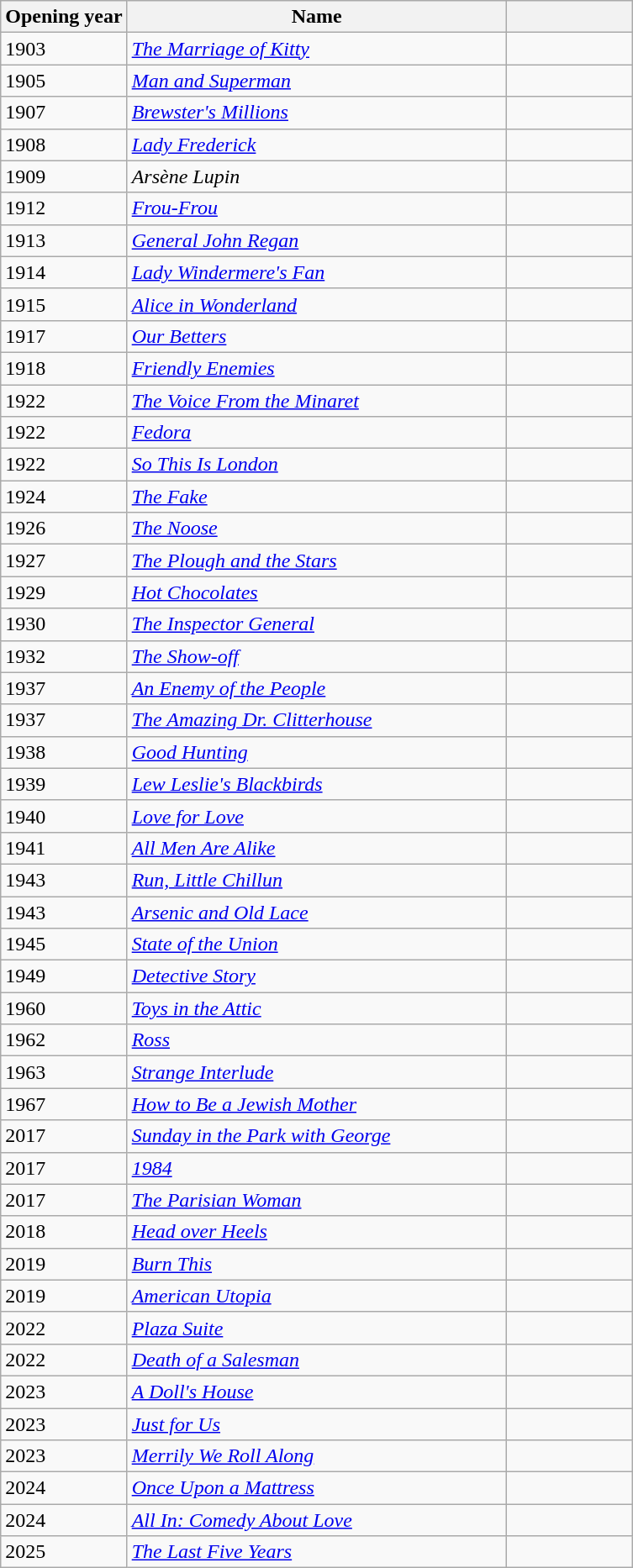<table class="wikitable sortable collapsible">
<tr>
<th width=20% scope="col">Opening year</th>
<th width=60% scope="col">Name</th>
<th width=20% scope="col"  class="unsortable"></th>
</tr>
<tr>
<td>1903</td>
<td><em><a href='#'>The Marriage of Kitty</a></em></td>
<td></td>
</tr>
<tr>
<td>1905</td>
<td><em><a href='#'>Man and Superman</a></em></td>
<td></td>
</tr>
<tr>
<td>1907</td>
<td><em><a href='#'>Brewster's Millions</a></em></td>
<td></td>
</tr>
<tr>
<td>1908</td>
<td><em><a href='#'>Lady Frederick</a></em></td>
<td></td>
</tr>
<tr>
<td>1909</td>
<td><em>Arsène Lupin</em></td>
<td></td>
</tr>
<tr>
<td>1912</td>
<td><em><a href='#'>Frou-Frou</a></em></td>
<td></td>
</tr>
<tr>
<td>1913</td>
<td><em><a href='#'>General John Regan</a></em></td>
<td></td>
</tr>
<tr>
<td>1914</td>
<td><em><a href='#'>Lady Windermere's Fan</a></em></td>
<td></td>
</tr>
<tr>
<td>1915</td>
<td><em><a href='#'>Alice in Wonderland</a></em></td>
<td></td>
</tr>
<tr>
<td>1917</td>
<td><em><a href='#'>Our Betters</a></em></td>
<td></td>
</tr>
<tr>
<td>1918</td>
<td><em><a href='#'>Friendly Enemies</a></em></td>
<td></td>
</tr>
<tr>
<td>1922</td>
<td><em><a href='#'>The Voice From the Minaret</a></em></td>
<td></td>
</tr>
<tr>
<td>1922</td>
<td><em><a href='#'>Fedora</a></em></td>
<td></td>
</tr>
<tr>
<td>1922</td>
<td><em><a href='#'>So This Is London</a></em></td>
<td></td>
</tr>
<tr>
<td>1924</td>
<td><em><a href='#'>The Fake</a></em></td>
<td></td>
</tr>
<tr>
<td>1926</td>
<td><em><a href='#'>The Noose</a></em></td>
<td></td>
</tr>
<tr>
<td>1927</td>
<td><em><a href='#'>The Plough and the Stars</a></em></td>
<td></td>
</tr>
<tr>
<td>1929</td>
<td><em><a href='#'>Hot Chocolates</a></em></td>
<td></td>
</tr>
<tr>
<td>1930</td>
<td><em><a href='#'>The Inspector General</a></em></td>
<td></td>
</tr>
<tr>
<td>1932</td>
<td><em><a href='#'>The Show-off</a></em></td>
<td></td>
</tr>
<tr>
<td>1937</td>
<td><em><a href='#'>An Enemy of the People</a></em></td>
<td></td>
</tr>
<tr>
<td>1937</td>
<td><em><a href='#'>The Amazing Dr. Clitterhouse</a></em></td>
<td></td>
</tr>
<tr>
<td>1938</td>
<td><em><a href='#'>Good Hunting</a></em></td>
<td></td>
</tr>
<tr>
<td>1939</td>
<td><em><a href='#'>Lew Leslie's Blackbirds</a></em></td>
<td></td>
</tr>
<tr>
<td>1940</td>
<td><em><a href='#'>Love for Love</a></em></td>
<td></td>
</tr>
<tr>
<td>1941</td>
<td><em><a href='#'>All Men Are Alike</a></em></td>
<td></td>
</tr>
<tr>
<td>1943</td>
<td><em><a href='#'>Run, Little Chillun</a></em></td>
<td></td>
</tr>
<tr>
<td>1943</td>
<td><em><a href='#'>Arsenic and Old Lace</a></em></td>
<td></td>
</tr>
<tr>
<td>1945</td>
<td><em><a href='#'>State of the Union</a></em></td>
<td></td>
</tr>
<tr>
<td>1949</td>
<td><em><a href='#'>Detective Story</a></em></td>
<td></td>
</tr>
<tr>
<td>1960</td>
<td><em><a href='#'>Toys in the Attic</a></em></td>
<td></td>
</tr>
<tr>
<td>1962</td>
<td><em><a href='#'>Ross</a></em></td>
<td></td>
</tr>
<tr>
<td>1963</td>
<td><em><a href='#'>Strange Interlude</a></em></td>
<td></td>
</tr>
<tr>
<td>1967</td>
<td><em><a href='#'>How to Be a Jewish Mother</a></em></td>
<td></td>
</tr>
<tr>
<td>2017</td>
<td><em><a href='#'>Sunday in the Park with George</a></em></td>
<td></td>
</tr>
<tr>
<td>2017</td>
<td><em><a href='#'>1984</a></em></td>
<td></td>
</tr>
<tr>
<td>2017</td>
<td><em><a href='#'>The Parisian Woman</a></em></td>
<td></td>
</tr>
<tr>
<td>2018</td>
<td><em><a href='#'>Head over Heels</a></em></td>
<td></td>
</tr>
<tr>
<td>2019</td>
<td><em><a href='#'>Burn This</a></em></td>
<td></td>
</tr>
<tr>
<td>2019</td>
<td><em><a href='#'>American Utopia</a></em></td>
<td></td>
</tr>
<tr>
<td>2022</td>
<td><em><a href='#'>Plaza Suite</a></em></td>
<td></td>
</tr>
<tr>
<td>2022</td>
<td><em><a href='#'>Death of a Salesman</a></em></td>
<td></td>
</tr>
<tr>
<td>2023</td>
<td><em><a href='#'>A Doll's House</a></em></td>
<td></td>
</tr>
<tr>
<td>2023</td>
<td><em><a href='#'>Just for Us</a></em></td>
<td></td>
</tr>
<tr>
<td>2023</td>
<td><em><a href='#'>Merrily We Roll Along</a></em></td>
<td></td>
</tr>
<tr>
<td>2024</td>
<td><em><a href='#'>Once Upon a Mattress</a></em></td>
<td></td>
</tr>
<tr>
<td>2024</td>
<td><em><a href='#'>All In: Comedy About Love</a></em></td>
<td></td>
</tr>
<tr>
<td>2025</td>
<td><em><a href='#'>The Last Five Years</a></em></td>
<td></td>
</tr>
</table>
